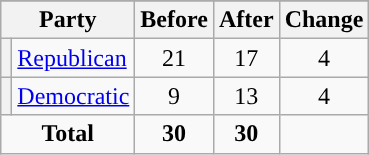<table class="wikitable" style="text-align:center;">
<tr>
</tr>
<tr>
<th colspan=2>Party</th>
<th>Before</th>
<th>After</th>
<th>Change</th>
</tr>
<tr>
<th style="background-color:"></th>
<td style="text-align:left;"><a href='#'>Republican</a></td>
<td>21</td>
<td>17</td>
<td> 4</td>
</tr>
<tr>
<th style="background-color:"></th>
<td style="text-align:left;"><a href='#'>Democratic</a></td>
<td>9</td>
<td>13</td>
<td> 4</td>
</tr>
<tr>
<td colspan=2><strong>Total</strong></td>
<td><strong>30</strong></td>
<td><strong>30</strong></td>
<td></td>
</tr>
</table>
